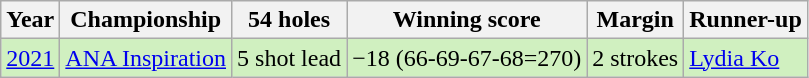<table class="wikitable">
<tr>
<th>Year</th>
<th>Championship</th>
<th>54 holes</th>
<th>Winning score</th>
<th>Margin</th>
<th>Runner-up</th>
</tr>
<tr style="background:#D0F0C0;">
<td><a href='#'>2021</a></td>
<td><a href='#'>ANA Inspiration</a></td>
<td>5 shot lead</td>
<td>−18 (66-69-67-68=270)</td>
<td>2 strokes</td>
<td> <a href='#'>Lydia Ko</a></td>
</tr>
</table>
